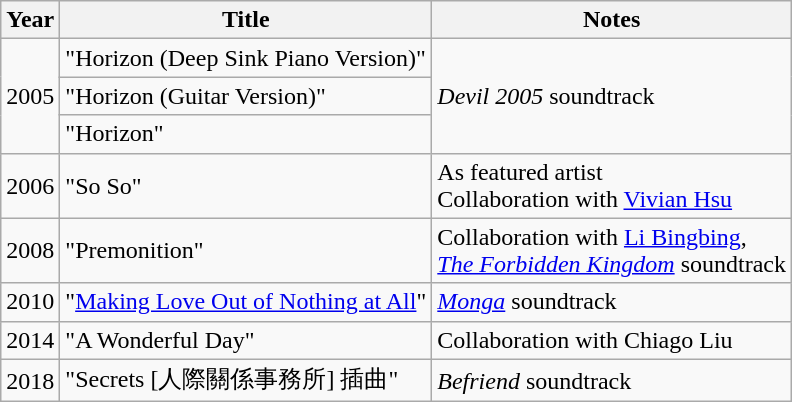<table class="wikitable sortable">
<tr>
<th>Year</th>
<th>Title</th>
<th class="unsortable">Notes</th>
</tr>
<tr>
<td rowspan=3>2005</td>
<td>"Horizon (Deep Sink Piano Version)"</td>
<td rowspan=3><em>Devil 2005</em> soundtrack</td>
</tr>
<tr>
<td>"Horizon (Guitar Version)"</td>
</tr>
<tr>
<td>"Horizon"</td>
</tr>
<tr>
<td>2006</td>
<td>"So So"</td>
<td>As featured artist<br>Collaboration with <a href='#'>Vivian Hsu</a></td>
</tr>
<tr>
<td>2008</td>
<td>"Premonition"</td>
<td>Collaboration with <a href='#'>Li Bingbing</a>,<br><em><a href='#'>The Forbidden Kingdom</a></em> soundtrack</td>
</tr>
<tr>
<td>2010</td>
<td>"<a href='#'>Making Love Out of Nothing at All</a>"</td>
<td><em><a href='#'>Monga</a></em> soundtrack</td>
</tr>
<tr>
<td>2014</td>
<td>"A Wonderful Day"</td>
<td>Collaboration with Chiago Liu</td>
</tr>
<tr>
<td>2018</td>
<td>"Secrets [人際關係事務所] 插曲"</td>
<td><em>Befriend</em> soundtrack</td>
</tr>
</table>
